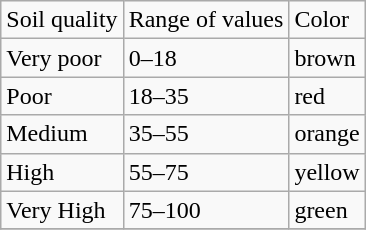<table class="wikitable">
<tr>
<td>Soil quality</td>
<td>Range of values</td>
<td>Color</td>
</tr>
<tr>
<td>Very poor</td>
<td>0–18</td>
<td>brown</td>
</tr>
<tr>
<td>Poor</td>
<td>18–35</td>
<td>red</td>
</tr>
<tr>
<td>Medium</td>
<td>35–55</td>
<td>orange</td>
</tr>
<tr>
<td>High</td>
<td>55–75</td>
<td>yellow</td>
</tr>
<tr>
<td>Very High</td>
<td>75–100</td>
<td>green</td>
</tr>
<tr>
</tr>
</table>
